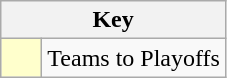<table class="wikitable" style="text-align: center;">
<tr>
<th colspan=2>Key</th>
</tr>
<tr>
<td style="background:#ffffcc; width:20px;"></td>
<td align=left>Teams to Playoffs</td>
</tr>
</table>
